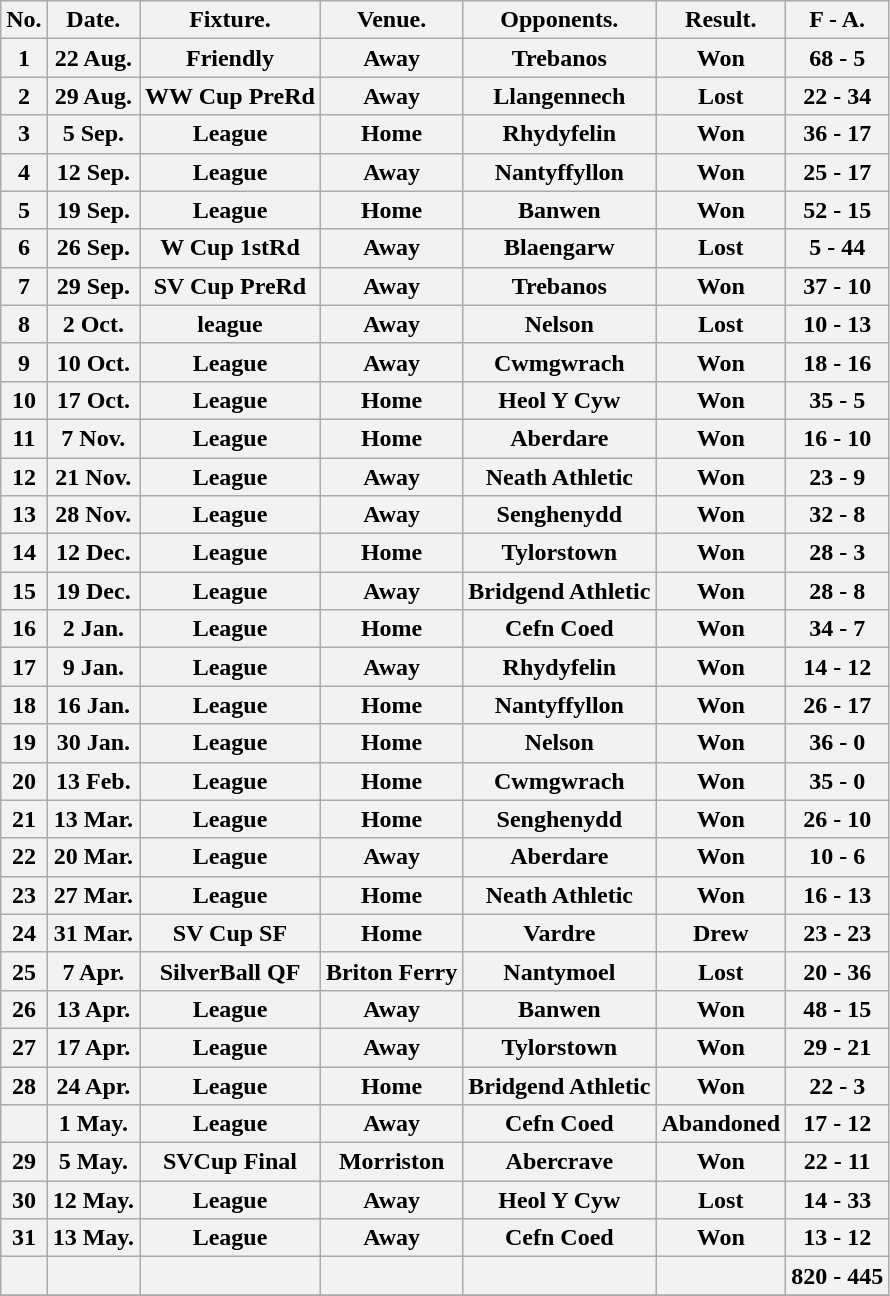<table class="wikitable">
<tr>
<th>No.</th>
<th>Date.</th>
<th>Fixture.</th>
<th>Venue.</th>
<th>Opponents.</th>
<th>Result.</th>
<th>F - A.</th>
</tr>
<tr>
<th>1</th>
<th>22 Aug.</th>
<th>Friendly</th>
<th>Away</th>
<th>Trebanos</th>
<th>Won</th>
<th>68 - 5</th>
</tr>
<tr>
<th>2</th>
<th>29 Aug.</th>
<th>WW Cup PreRd</th>
<th>Away</th>
<th>Llangennech</th>
<th>Lost</th>
<th>22 - 34</th>
</tr>
<tr>
<th>3</th>
<th>5 Sep.</th>
<th>League</th>
<th>Home</th>
<th>Rhydyfelin</th>
<th>Won</th>
<th>36 - 17</th>
</tr>
<tr>
<th>4</th>
<th>12 Sep.</th>
<th>League</th>
<th>Away</th>
<th>Nantyffyllon</th>
<th>Won</th>
<th>25 - 17</th>
</tr>
<tr>
<th>5</th>
<th>19 Sep.</th>
<th>League</th>
<th>Home</th>
<th>Banwen</th>
<th>Won</th>
<th>52 - 15</th>
</tr>
<tr>
<th>6</th>
<th>26 Sep.</th>
<th>W Cup 1stRd</th>
<th>Away</th>
<th>Blaengarw</th>
<th>Lost</th>
<th>5 - 44</th>
</tr>
<tr>
<th>7</th>
<th>29 Sep.</th>
<th>SV Cup PreRd</th>
<th>Away</th>
<th>Trebanos</th>
<th>Won</th>
<th>37 - 10</th>
</tr>
<tr>
<th>8</th>
<th>2 Oct.</th>
<th>league</th>
<th>Away</th>
<th>Nelson</th>
<th>Lost</th>
<th>10 - 13</th>
</tr>
<tr>
<th>9</th>
<th>10 Oct.</th>
<th>League</th>
<th>Away</th>
<th>Cwmgwrach</th>
<th>Won</th>
<th>18 - 16</th>
</tr>
<tr>
<th>10</th>
<th>17 Oct.</th>
<th>League</th>
<th>Home</th>
<th>Heol Y Cyw</th>
<th>Won</th>
<th>35 - 5</th>
</tr>
<tr>
<th>11</th>
<th>7 Nov.</th>
<th>League</th>
<th>Home</th>
<th>Aberdare</th>
<th>Won</th>
<th>16 - 10</th>
</tr>
<tr>
<th>12</th>
<th>21 Nov.</th>
<th>League</th>
<th>Away</th>
<th>Neath Athletic</th>
<th>Won</th>
<th>23 - 9</th>
</tr>
<tr>
<th>13</th>
<th>28 Nov.</th>
<th>League</th>
<th>Away</th>
<th>Senghenydd</th>
<th>Won</th>
<th>32 - 8</th>
</tr>
<tr>
<th>14</th>
<th>12 Dec.</th>
<th>League</th>
<th>Home</th>
<th>Tylorstown</th>
<th>Won</th>
<th>28 - 3</th>
</tr>
<tr>
<th>15</th>
<th>19 Dec.</th>
<th>League</th>
<th>Away</th>
<th>Bridgend Athletic</th>
<th>Won</th>
<th>28 - 8</th>
</tr>
<tr>
<th>16</th>
<th>2 Jan.</th>
<th>League</th>
<th>Home</th>
<th>Cefn Coed</th>
<th>Won</th>
<th>34 - 7</th>
</tr>
<tr>
<th>17</th>
<th>9 Jan.</th>
<th>League</th>
<th>Away</th>
<th>Rhydyfelin</th>
<th>Won</th>
<th>14 - 12</th>
</tr>
<tr>
<th>18</th>
<th>16 Jan.</th>
<th>League</th>
<th>Home</th>
<th>Nantyffyllon</th>
<th>Won</th>
<th>26 - 17</th>
</tr>
<tr>
<th>19</th>
<th>30 Jan.</th>
<th>League</th>
<th>Home</th>
<th>Nelson</th>
<th>Won</th>
<th>36 - 0</th>
</tr>
<tr>
<th>20</th>
<th>13 Feb.</th>
<th>League</th>
<th>Home</th>
<th>Cwmgwrach</th>
<th>Won</th>
<th>35 - 0</th>
</tr>
<tr>
<th>21</th>
<th>13 Mar.</th>
<th>League</th>
<th>Home</th>
<th>Senghenydd</th>
<th>Won</th>
<th>26 - 10</th>
</tr>
<tr>
<th>22</th>
<th>20 Mar.</th>
<th>League</th>
<th>Away</th>
<th>Aberdare</th>
<th>Won</th>
<th>10 - 6</th>
</tr>
<tr>
<th>23</th>
<th>27 Mar.</th>
<th>League</th>
<th>Home</th>
<th>Neath Athletic</th>
<th>Won</th>
<th>16 - 13</th>
</tr>
<tr>
<th>24</th>
<th>31 Mar.</th>
<th>SV Cup SF</th>
<th>Home</th>
<th>Vardre</th>
<th>Drew</th>
<th>23 - 23</th>
</tr>
<tr>
<th>25</th>
<th>7 Apr.</th>
<th>SilverBall QF</th>
<th>Briton Ferry</th>
<th>Nantymoel</th>
<th>Lost</th>
<th>20 - 36</th>
</tr>
<tr>
<th>26</th>
<th>13 Apr.</th>
<th>League</th>
<th>Away</th>
<th>Banwen</th>
<th>Won</th>
<th>48 - 15</th>
</tr>
<tr>
<th>27</th>
<th>17 Apr.</th>
<th>League</th>
<th>Away</th>
<th>Tylorstown</th>
<th>Won</th>
<th>29 - 21</th>
</tr>
<tr>
<th>28</th>
<th>24 Apr.</th>
<th>League</th>
<th>Home</th>
<th>Bridgend Athletic</th>
<th>Won</th>
<th>22 - 3</th>
</tr>
<tr>
<th></th>
<th>1 May.</th>
<th>League</th>
<th>Away</th>
<th>Cefn Coed</th>
<th>Abandoned</th>
<th>17 - 12</th>
</tr>
<tr>
<th>29</th>
<th>5 May.</th>
<th>SVCup Final</th>
<th>Morriston</th>
<th>Abercrave</th>
<th>Won</th>
<th>22 - 11</th>
</tr>
<tr>
<th>30</th>
<th>12 May.</th>
<th>League</th>
<th>Away</th>
<th>Heol Y Cyw</th>
<th>Lost</th>
<th>14 - 33</th>
</tr>
<tr>
<th>31</th>
<th>13 May.</th>
<th>League</th>
<th>Away</th>
<th>Cefn Coed</th>
<th>Won</th>
<th>13 - 12</th>
</tr>
<tr>
<th></th>
<th></th>
<th></th>
<th></th>
<th></th>
<th></th>
<th>820 - 445</th>
</tr>
<tr>
</tr>
</table>
